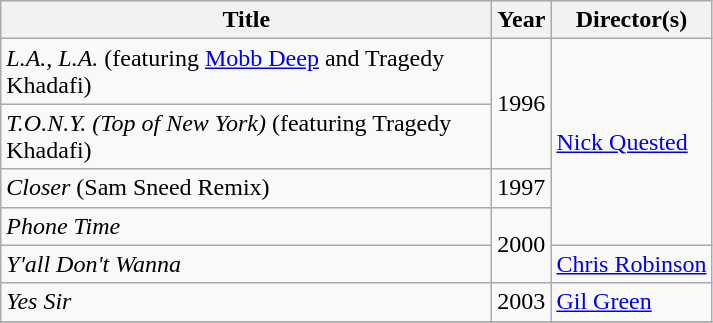<table class="wikitable plainrowheaders" style="text-align:left;">
<tr>
<th scope="col" style="width:20em;">Title</th>
<th scope="col">Year</th>
<th scope="col">Director(s)</th>
</tr>
<tr>
<td><em>L.A., L.A.</em><span> (featuring <a href='#'>Mobb Deep</a> and Tragedy Khadafi)</span></td>
<td rowspan="2">1996</td>
<td rowspan="4"><a href='#'>Nick Quested</a></td>
</tr>
<tr>
<td><em>T.O.N.Y. (Top of New York)</em><span> (featuring Tragedy Khadafi)</span></td>
</tr>
<tr>
<td><em>Closer</em> (Sam Sneed Remix)</td>
<td>1997</td>
</tr>
<tr>
<td><em>Phone Time</em></td>
<td rowspan="2">2000</td>
</tr>
<tr>
<td><em>Y'all Don't Wanna</em></td>
<td><a href='#'>Chris Robinson</a></td>
</tr>
<tr>
<td><em>Yes Sir</em></td>
<td>2003</td>
<td><a href='#'>Gil Green</a></td>
</tr>
<tr>
</tr>
</table>
